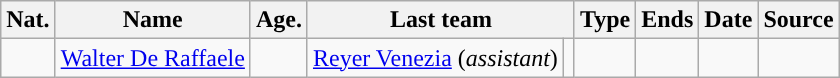<table class="wikitable sortable">
<tr>
<th>Nat.</th>
<th>Name</th>
<th>Age.</th>
<th colspan=2>Last team</th>
<th>Type</th>
<th>Ends</th>
<th>Date</th>
<th>Source</th>
</tr>
<tr>
<td></td>
<td><a href='#'>Walter De Raffaele</a></td>
<td></td>
<td><a href='#'>Reyer Venezia</a> (<em>assistant</em>)</td>
<td></td>
<td></td>
<td></td>
<td></td>
<td></td>
</tr>
</table>
